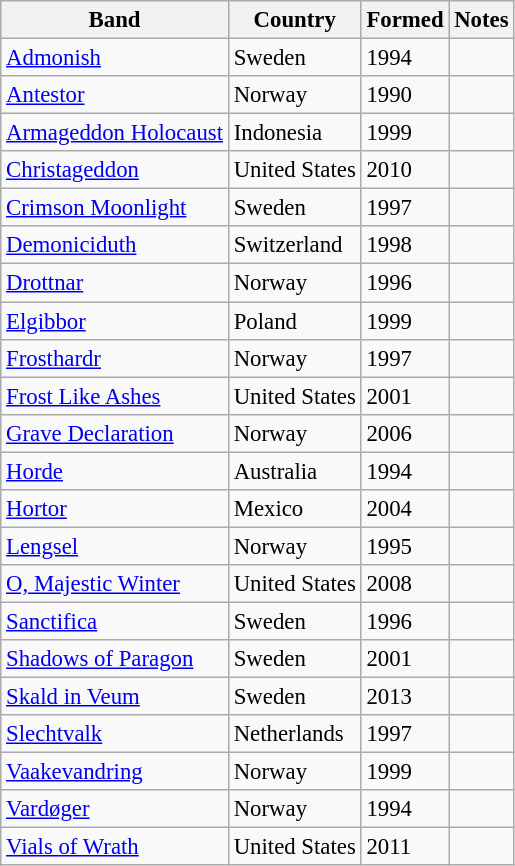<table class="wikitable sortable" style="font-size: 95%">
<tr>
<th>Band</th>
<th>Country</th>
<th>Formed</th>
<th class="unsortable">Notes</th>
</tr>
<tr>
<td><a href='#'>Admonish</a></td>
<td>Sweden</td>
<td>1994</td>
<td></td>
</tr>
<tr>
<td><a href='#'>Antestor</a></td>
<td>Norway</td>
<td>1990</td>
<td></td>
</tr>
<tr>
<td><a href='#'>Armageddon Holocaust</a></td>
<td>Indonesia</td>
<td>1999</td>
<td></td>
</tr>
<tr>
<td><a href='#'>Christageddon</a></td>
<td>United States</td>
<td>2010</td>
<td></td>
</tr>
<tr>
<td><a href='#'>Crimson Moonlight</a></td>
<td>Sweden</td>
<td>1997</td>
<td></td>
</tr>
<tr>
<td><a href='#'>Demoniciduth</a></td>
<td>Switzerland</td>
<td>1998</td>
<td></td>
</tr>
<tr>
<td><a href='#'>Drottnar</a></td>
<td>Norway</td>
<td>1996</td>
<td></td>
</tr>
<tr>
<td><a href='#'>Elgibbor</a></td>
<td>Poland</td>
<td>1999</td>
<td></td>
</tr>
<tr>
<td><a href='#'>Frosthardr</a></td>
<td>Norway</td>
<td>1997</td>
<td></td>
</tr>
<tr>
<td><a href='#'>Frost Like Ashes</a></td>
<td>United States</td>
<td>2001</td>
<td></td>
</tr>
<tr>
<td><a href='#'>Grave Declaration</a></td>
<td>Norway</td>
<td>2006</td>
<td></td>
</tr>
<tr>
<td><a href='#'>Horde</a></td>
<td>Australia</td>
<td>1994</td>
<td></td>
</tr>
<tr>
<td><a href='#'>Hortor</a></td>
<td>Mexico</td>
<td>2004</td>
<td></td>
</tr>
<tr>
<td><a href='#'>Lengsel</a></td>
<td>Norway</td>
<td>1995</td>
<td></td>
</tr>
<tr>
<td><a href='#'>O, Majestic Winter</a></td>
<td>United States</td>
<td>2008</td>
<td></td>
</tr>
<tr>
<td><a href='#'>Sanctifica</a></td>
<td>Sweden</td>
<td>1996</td>
<td></td>
</tr>
<tr>
<td><a href='#'>Shadows of Paragon</a></td>
<td>Sweden</td>
<td>2001</td>
<td></td>
</tr>
<tr>
<td><a href='#'>Skald in Veum</a></td>
<td>Sweden</td>
<td>2013</td>
<td></td>
</tr>
<tr>
<td><a href='#'>Slechtvalk</a></td>
<td>Netherlands</td>
<td>1997</td>
<td></td>
</tr>
<tr>
<td><a href='#'>Vaakevandring</a></td>
<td>Norway</td>
<td>1999</td>
<td></td>
</tr>
<tr>
<td><a href='#'>Vardøger</a></td>
<td>Norway</td>
<td>1994</td>
<td></td>
</tr>
<tr>
<td><a href='#'>Vials of Wrath</a></td>
<td>United States</td>
<td>2011</td>
<td></td>
</tr>
</table>
